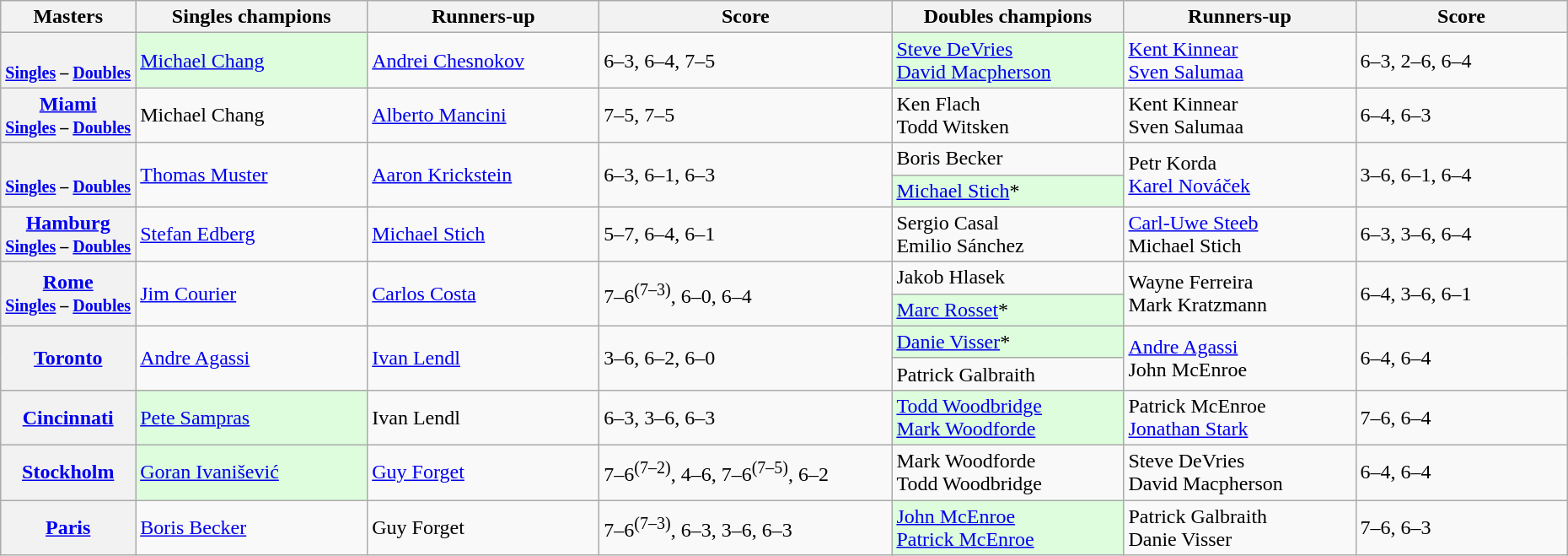<table class="wikitable plainrowheaders">
<tr>
<th scope="col">Masters</th>
<th scope="col" style="width:11em">Singles champions</th>
<th scope="col" style="width:11em">Runners-up</th>
<th scope="col" style="width:14em">Score</th>
<th scope="col" style="width:11em">Doubles champions</th>
<th scope="col" style="width:11em">Runners-up</th>
<th scope="col" style="width:10em">Score</th>
</tr>
<tr>
<th scope="row"><br><small><a href='#'>Singles</a> – <a href='#'>Doubles</a></small></th>
<td style="background-color: #ddfddd"> <a href='#'>Michael Chang</a></td>
<td> <a href='#'>Andrei Chesnokov</a></td>
<td>6–3, 6–4, 7–5</td>
<td style="background-color: #ddfddd"> <a href='#'>Steve DeVries</a> <br>  <a href='#'>David Macpherson</a></td>
<td> <a href='#'>Kent Kinnear</a> <br>  <a href='#'>Sven Salumaa</a></td>
<td>6–3, 2–6, 6–4</td>
</tr>
<tr>
<th scope="row"><a href='#'><strong>Miami</strong></a><br><small><a href='#'>Singles</a> – <a href='#'>Doubles</a></small></th>
<td> Michael Chang</td>
<td> <a href='#'>Alberto Mancini</a></td>
<td>7–5, 7–5</td>
<td> Ken Flach <br>  Todd Witsken</td>
<td> Kent Kinnear <br>  Sven Salumaa</td>
<td>6–4, 6–3</td>
</tr>
<tr>
<th rowspan="2" scope="row"><br><small><a href='#'>Singles</a> – <a href='#'>Doubles</a></small></th>
<td rowspan="2"> <a href='#'>Thomas Muster</a></td>
<td rowspan="2"> <a href='#'>Aaron Krickstein</a></td>
<td rowspan="2">6–3, 6–1, 6–3</td>
<td> Boris Becker</td>
<td rowspan="2"> Petr Korda <br>  <a href='#'>Karel Nováček</a></td>
<td rowspan="2">3–6, 6–1, 6–4</td>
</tr>
<tr>
<td style="background-color: #ddfddd"> <a href='#'>Michael Stich</a>*</td>
</tr>
<tr>
<th scope="row"><a href='#'><strong>Hamburg</strong></a><br><small><a href='#'>Singles</a> – <a href='#'>Doubles</a></small></th>
<td> <a href='#'>Stefan Edberg</a></td>
<td> <a href='#'>Michael Stich</a></td>
<td>5–7, 6–4, 6–1</td>
<td> Sergio Casal <br>  Emilio Sánchez</td>
<td> <a href='#'>Carl-Uwe Steeb</a> <br>  Michael Stich</td>
<td>6–3, 3–6, 6–4</td>
</tr>
<tr>
<th rowspan="2" scope="row"><a href='#'><strong>Rome</strong></a><br><small><a href='#'>Singles</a> – <a href='#'>Doubles</a></small></th>
<td rowspan="2"> <a href='#'>Jim Courier</a></td>
<td rowspan="2"> <a href='#'>Carlos Costa</a></td>
<td rowspan="2">7–6<sup>(7–3)</sup>, 6–0, 6–4</td>
<td> Jakob Hlasek</td>
<td rowspan="2"> Wayne Ferreira <br>  Mark Kratzmann</td>
<td rowspan="2">6–4, 3–6, 6–1</td>
</tr>
<tr>
<td style="background-color: #ddfddd"> <a href='#'>Marc Rosset</a>*</td>
</tr>
<tr>
<th rowspan="2" scope="row"><a href='#'><strong>Toronto</strong></a><br></th>
<td rowspan="2"> <a href='#'>Andre Agassi</a></td>
<td rowspan="2"> <a href='#'>Ivan Lendl</a></td>
<td rowspan="2">3–6, 6–2, 6–0</td>
<td style="background-color: #ddfddd"> <a href='#'>Danie Visser</a>*</td>
<td rowspan="2"> <a href='#'>Andre Agassi</a> <br>  John McEnroe</td>
<td rowspan="2">6–4, 6–4</td>
</tr>
<tr>
<td> Patrick Galbraith</td>
</tr>
<tr>
<th scope="row"><a href='#'><strong>Cincinnati</strong></a><br></th>
<td style="background-color: #ddfddd"> <a href='#'>Pete Sampras</a></td>
<td> Ivan Lendl</td>
<td>6–3, 3–6, 6–3</td>
<td style="background-color: #ddfddd"> <a href='#'>Todd Woodbridge</a> <br>  <a href='#'>Mark Woodforde</a></td>
<td> Patrick McEnroe <br>  <a href='#'>Jonathan Stark</a></td>
<td>7–6, 6–4</td>
</tr>
<tr>
<th scope="row"><a href='#'><strong>Stockholm</strong></a><br></th>
<td style="background-color: #ddfddd"> <a href='#'>Goran Ivanišević</a></td>
<td> <a href='#'>Guy Forget</a></td>
<td>7–6<sup>(7–2)</sup>, 4–6, 7–6<sup>(7–5)</sup>, 6–2</td>
<td> Mark Woodforde <br>  Todd Woodbridge</td>
<td> Steve DeVries <br>  David Macpherson</td>
<td>6–4, 6–4</td>
</tr>
<tr>
<th scope="row"><a href='#'><strong>Paris</strong></a><br></th>
<td> <a href='#'>Boris Becker</a></td>
<td> Guy Forget</td>
<td>7–6<sup>(7–3)</sup>, 6–3, 3–6, 6–3</td>
<td style="background-color: #ddfddd"> <a href='#'>John McEnroe</a> <br>  <a href='#'>Patrick McEnroe</a></td>
<td> Patrick Galbraith <br>  Danie Visser</td>
<td>7–6, 6–3</td>
</tr>
</table>
